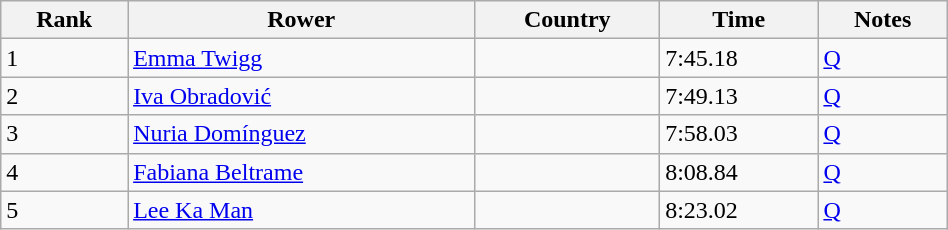<table class="wikitable sortable" width=50%>
<tr>
<th>Rank</th>
<th>Rower</th>
<th>Country</th>
<th>Time</th>
<th>Notes</th>
</tr>
<tr>
<td>1</td>
<td><a href='#'>Emma Twigg</a></td>
<td></td>
<td>7:45.18</td>
<td><a href='#'>Q</a></td>
</tr>
<tr>
<td>2</td>
<td><a href='#'>Iva Obradović</a></td>
<td></td>
<td>7:49.13</td>
<td><a href='#'>Q</a></td>
</tr>
<tr>
<td>3</td>
<td><a href='#'>Nuria Domínguez</a></td>
<td></td>
<td>7:58.03</td>
<td><a href='#'>Q</a></td>
</tr>
<tr>
<td>4</td>
<td><a href='#'>Fabiana Beltrame</a></td>
<td></td>
<td>8:08.84</td>
<td><a href='#'>Q</a></td>
</tr>
<tr>
<td>5</td>
<td><a href='#'>Lee Ka Man</a></td>
<td></td>
<td>8:23.02</td>
<td><a href='#'>Q</a></td>
</tr>
</table>
